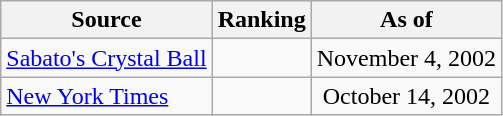<table class="wikitable" style="text-align:center">
<tr>
<th>Source</th>
<th>Ranking</th>
<th>As of</th>
</tr>
<tr>
<td align=left><a href='#'>Sabato's Crystal Ball</a></td>
<td></td>
<td>November 4, 2002</td>
</tr>
<tr>
<td align=left><a href='#'>New York Times</a></td>
<td></td>
<td>October 14, 2002</td>
</tr>
</table>
